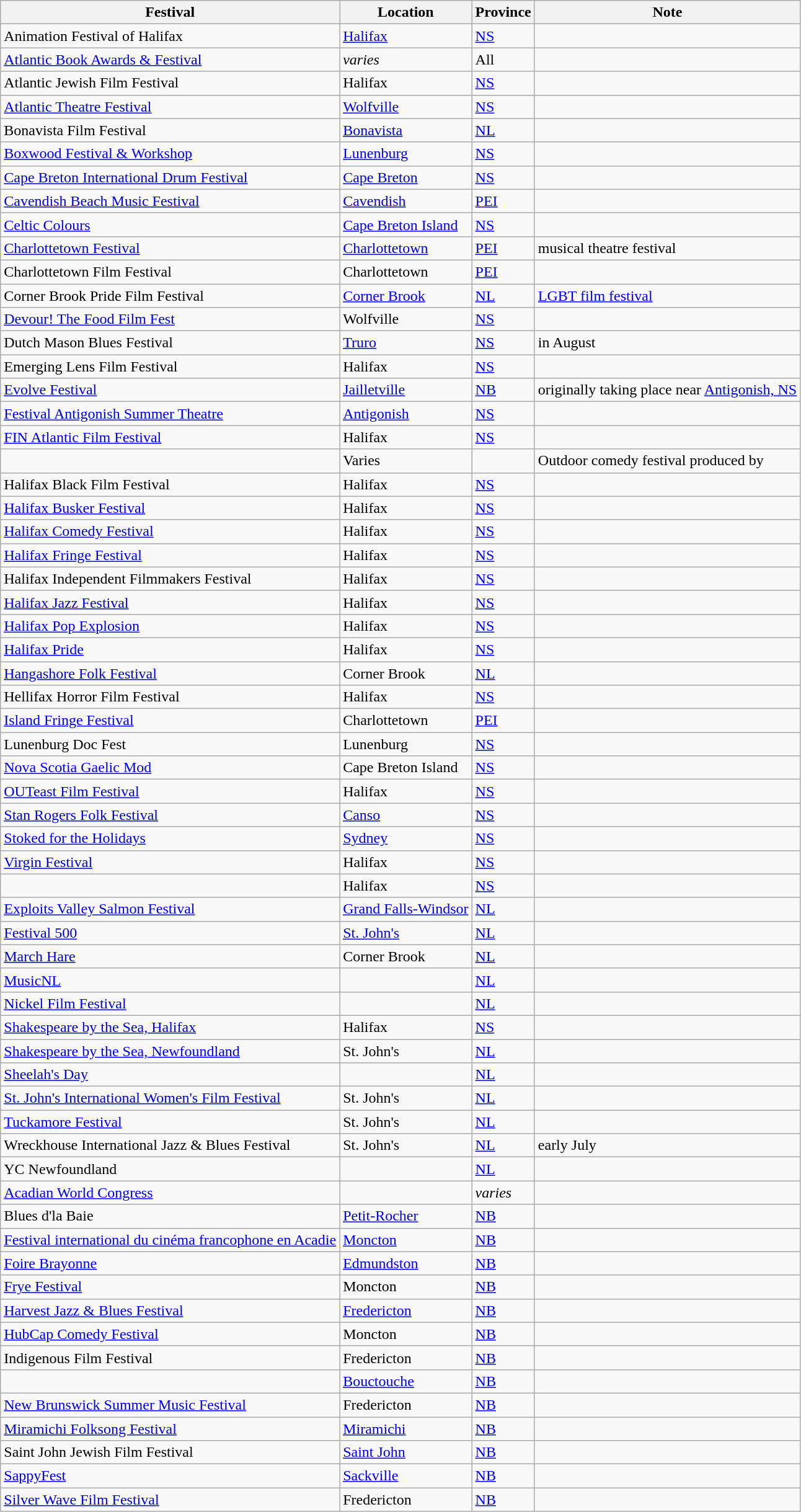<table class="wikitable sortable">
<tr>
<th>Festival</th>
<th>Location</th>
<th>Province</th>
<th>Note</th>
</tr>
<tr>
<td>Animation Festival of Halifax</td>
<td><a href='#'>Halifax</a></td>
<td><a href='#'>NS</a></td>
<td></td>
</tr>
<tr>
<td><a href='#'>Atlantic Book Awards & Festival</a></td>
<td><em>varies</em></td>
<td>All</td>
<td></td>
</tr>
<tr>
<td>Atlantic Jewish Film Festival</td>
<td>Halifax</td>
<td><a href='#'>NS</a></td>
<td></td>
</tr>
<tr>
<td><a href='#'>Atlantic Theatre Festival</a></td>
<td><a href='#'>Wolfville</a></td>
<td><a href='#'>NS</a></td>
<td></td>
</tr>
<tr>
<td>Bonavista Film Festival</td>
<td><a href='#'>Bonavista</a></td>
<td><a href='#'>NL</a></td>
<td></td>
</tr>
<tr>
<td><a href='#'>Boxwood Festival & Workshop</a></td>
<td><a href='#'>Lunenburg</a></td>
<td><a href='#'>NS</a></td>
<td></td>
</tr>
<tr>
<td><a href='#'>Cape Breton International Drum Festival</a></td>
<td><a href='#'>Cape Breton</a></td>
<td><a href='#'>NS</a></td>
<td></td>
</tr>
<tr>
<td><a href='#'>Cavendish Beach Music Festival</a></td>
<td><a href='#'>Cavendish</a></td>
<td><a href='#'>PEI</a></td>
<td></td>
</tr>
<tr>
<td><a href='#'>Celtic Colours</a></td>
<td><a href='#'>Cape Breton Island</a></td>
<td><a href='#'>NS</a></td>
<td></td>
</tr>
<tr>
<td><a href='#'>Charlottetown Festival</a></td>
<td><a href='#'>Charlottetown</a></td>
<td><a href='#'>PEI</a></td>
<td>musical theatre festival</td>
</tr>
<tr>
<td>Charlottetown Film Festival</td>
<td>Charlottetown</td>
<td><a href='#'>PEI</a></td>
<td></td>
</tr>
<tr>
<td>Corner Brook Pride Film Festival</td>
<td><a href='#'>Corner Brook</a></td>
<td><a href='#'>NL</a></td>
<td><a href='#'>LGBT film festival</a></td>
</tr>
<tr>
<td><a href='#'>Devour! The Food Film Fest</a></td>
<td>Wolfville</td>
<td><a href='#'>NS</a></td>
<td></td>
</tr>
<tr>
<td>Dutch Mason Blues Festival</td>
<td><a href='#'>Truro</a></td>
<td><a href='#'>NS</a></td>
<td>in August</td>
</tr>
<tr>
<td>Emerging Lens Film Festival</td>
<td>Halifax</td>
<td><a href='#'>NS</a></td>
<td></td>
</tr>
<tr>
<td><a href='#'>Evolve Festival</a></td>
<td><a href='#'>Jailletville</a></td>
<td><a href='#'>NB</a></td>
<td>originally taking place near <a href='#'>Antigonish, NS</a></td>
</tr>
<tr>
<td><a href='#'>Festival Antigonish Summer Theatre</a></td>
<td><a href='#'>Antigonish</a></td>
<td><a href='#'>NS</a></td>
<td></td>
</tr>
<tr>
<td><a href='#'>FIN Atlantic Film Festival</a></td>
<td>Halifax</td>
<td><a href='#'>NS</a></td>
<td></td>
</tr>
<tr>
<td></td>
<td>Varies</td>
<td></td>
<td>Outdoor comedy festival produced by </td>
</tr>
<tr>
<td>Halifax Black Film Festival</td>
<td>Halifax</td>
<td><a href='#'>NS</a></td>
<td></td>
</tr>
<tr>
<td><a href='#'>Halifax Busker Festival</a></td>
<td>Halifax</td>
<td><a href='#'>NS</a></td>
<td></td>
</tr>
<tr>
<td><a href='#'>Halifax Comedy Festival</a></td>
<td>Halifax</td>
<td><a href='#'>NS</a></td>
<td></td>
</tr>
<tr>
<td><a href='#'>Halifax Fringe Festival</a></td>
<td>Halifax</td>
<td><a href='#'>NS</a></td>
<td></td>
</tr>
<tr>
<td>Halifax Independent Filmmakers Festival</td>
<td>Halifax</td>
<td><a href='#'>NS</a></td>
<td></td>
</tr>
<tr>
<td><a href='#'>Halifax Jazz Festival</a></td>
<td>Halifax</td>
<td><a href='#'>NS</a></td>
<td></td>
</tr>
<tr>
<td><a href='#'>Halifax Pop Explosion</a></td>
<td>Halifax</td>
<td><a href='#'>NS</a></td>
<td></td>
</tr>
<tr>
<td><a href='#'>Halifax Pride</a></td>
<td>Halifax</td>
<td><a href='#'>NS</a></td>
<td></td>
</tr>
<tr>
<td><a href='#'>Hangashore Folk Festival</a></td>
<td>Corner Brook</td>
<td><a href='#'>NL</a></td>
<td></td>
</tr>
<tr>
<td>Hellifax Horror Film Festival</td>
<td>Halifax</td>
<td><a href='#'>NS</a></td>
<td></td>
</tr>
<tr>
<td><a href='#'>Island Fringe Festival</a></td>
<td>Charlottetown</td>
<td><a href='#'>PEI</a></td>
<td></td>
</tr>
<tr>
<td>Lunenburg Doc Fest</td>
<td>Lunenburg</td>
<td><a href='#'>NS</a></td>
<td></td>
</tr>
<tr>
<td><a href='#'>Nova Scotia Gaelic Mod</a></td>
<td>Cape Breton Island</td>
<td><a href='#'>NS</a></td>
<td></td>
</tr>
<tr>
<td><a href='#'>OUTeast Film Festival</a></td>
<td>Halifax</td>
<td><a href='#'>NS</a></td>
<td></td>
</tr>
<tr>
<td><a href='#'>Stan Rogers Folk Festival</a></td>
<td><a href='#'>Canso</a></td>
<td><a href='#'>NS</a></td>
<td></td>
</tr>
<tr>
<td><a href='#'>Stoked for the Holidays</a></td>
<td><a href='#'>Sydney</a></td>
<td><a href='#'>NS</a></td>
<td></td>
</tr>
<tr>
<td><a href='#'>Virgin Festival</a></td>
<td>Halifax</td>
<td><a href='#'>NS</a></td>
<td></td>
</tr>
<tr>
<td></td>
<td>Halifax</td>
<td><a href='#'>NS</a></td>
<td></td>
</tr>
<tr>
<td><a href='#'>Exploits Valley Salmon Festival</a></td>
<td><a href='#'>Grand Falls-Windsor</a></td>
<td><a href='#'>NL</a></td>
<td></td>
</tr>
<tr>
<td><a href='#'>Festival 500</a></td>
<td><a href='#'>St. John's</a></td>
<td><a href='#'>NL</a></td>
<td></td>
</tr>
<tr>
<td><a href='#'>March Hare</a></td>
<td>Corner Brook</td>
<td><a href='#'>NL</a></td>
<td></td>
</tr>
<tr>
<td><a href='#'>MusicNL</a></td>
<td></td>
<td><a href='#'>NL</a></td>
<td></td>
</tr>
<tr>
<td><a href='#'>Nickel Film Festival</a></td>
<td></td>
<td><a href='#'>NL</a></td>
<td></td>
</tr>
<tr>
<td><a href='#'>Shakespeare by the Sea, Halifax</a></td>
<td>Halifax</td>
<td><a href='#'>NS</a></td>
<td></td>
</tr>
<tr>
<td><a href='#'>Shakespeare by the Sea, Newfoundland</a></td>
<td>St. John's</td>
<td><a href='#'>NL</a></td>
<td></td>
</tr>
<tr>
<td><a href='#'>Sheelah's Day</a></td>
<td></td>
<td><a href='#'>NL</a></td>
<td></td>
</tr>
<tr>
<td><a href='#'>St. John's International Women's Film Festival</a></td>
<td>St. John's</td>
<td><a href='#'>NL</a></td>
<td></td>
</tr>
<tr>
<td><a href='#'>Tuckamore Festival</a></td>
<td>St. John's</td>
<td><a href='#'>NL</a></td>
<td></td>
</tr>
<tr>
<td>Wreckhouse International Jazz & Blues Festival</td>
<td>St. John's</td>
<td><a href='#'>NL</a></td>
<td>early July</td>
</tr>
<tr>
<td>YC Newfoundland</td>
<td></td>
<td><a href='#'>NL</a></td>
<td></td>
</tr>
<tr>
<td><a href='#'>Acadian World Congress</a></td>
<td></td>
<td><em>varies</em></td>
<td></td>
</tr>
<tr>
<td>Blues d'la Baie</td>
<td><a href='#'>Petit-Rocher</a></td>
<td><a href='#'>NB</a></td>
<td></td>
</tr>
<tr>
<td><a href='#'>Festival international du cinéma francophone en Acadie</a></td>
<td><a href='#'>Moncton</a></td>
<td><a href='#'>NB</a></td>
<td></td>
</tr>
<tr>
<td><a href='#'>Foire Brayonne</a></td>
<td><a href='#'>Edmundston</a></td>
<td><a href='#'>NB</a></td>
<td></td>
</tr>
<tr>
<td><a href='#'>Frye Festival</a></td>
<td>Moncton</td>
<td><a href='#'>NB</a></td>
<td></td>
</tr>
<tr>
<td><a href='#'>Harvest Jazz & Blues Festival</a></td>
<td><a href='#'>Fredericton</a></td>
<td><a href='#'>NB</a></td>
<td></td>
</tr>
<tr>
<td><a href='#'>HubCap Comedy Festival</a></td>
<td>Moncton</td>
<td><a href='#'>NB</a></td>
<td></td>
</tr>
<tr>
<td>Indigenous Film Festival</td>
<td>Fredericton</td>
<td><a href='#'>NB</a></td>
<td></td>
</tr>
<tr>
<td></td>
<td><a href='#'>Bouctouche</a></td>
<td><a href='#'>NB</a></td>
<td></td>
</tr>
<tr>
<td><a href='#'>New Brunswick Summer Music Festival</a></td>
<td>Fredericton</td>
<td><a href='#'>NB</a></td>
<td></td>
</tr>
<tr>
<td><a href='#'>Miramichi Folksong Festival</a></td>
<td><a href='#'>Miramichi</a></td>
<td><a href='#'>NB</a></td>
<td></td>
</tr>
<tr>
<td>Saint John Jewish Film Festival</td>
<td><a href='#'>Saint John</a></td>
<td><a href='#'>NB</a></td>
<td></td>
</tr>
<tr>
<td><a href='#'>SappyFest</a></td>
<td><a href='#'>Sackville</a></td>
<td><a href='#'>NB</a></td>
<td></td>
</tr>
<tr>
<td><a href='#'>Silver Wave Film Festival</a></td>
<td>Fredericton</td>
<td><a href='#'>NB</a></td>
<td></td>
</tr>
</table>
